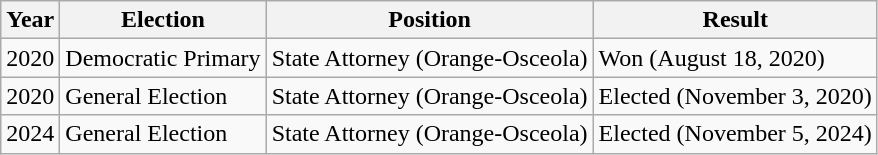<table class="wikitable">
<tr>
<th>Year</th>
<th>Election</th>
<th>Position</th>
<th>Result</th>
</tr>
<tr>
<td>2020</td>
<td>Democratic Primary</td>
<td>State Attorney (Orange-Osceola)</td>
<td>Won (August 18, 2020) </td>
</tr>
<tr>
<td>2020</td>
<td>General Election</td>
<td>State Attorney (Orange-Osceola)</td>
<td>Elected (November 3, 2020) </td>
</tr>
<tr>
<td>2024</td>
<td>General Election</td>
<td>State Attorney (Orange-Osceola)</td>
<td>Elected (November 5, 2024) </td>
</tr>
</table>
